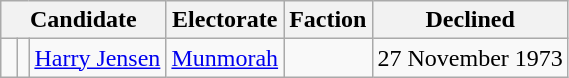<table class="wikitable" style="text-align:center">
<tr>
<th colspan=3>Candidate</th>
<th>Electorate</th>
<th>Faction</th>
<th>Declined</th>
</tr>
<tr>
<td width="3pt" > </td>
<td></td>
<td><a href='#'>Harry Jensen</a></td>
<td><a href='#'>Munmorah</a></td>
<td></td>
<td>27 November 1973</td>
</tr>
</table>
